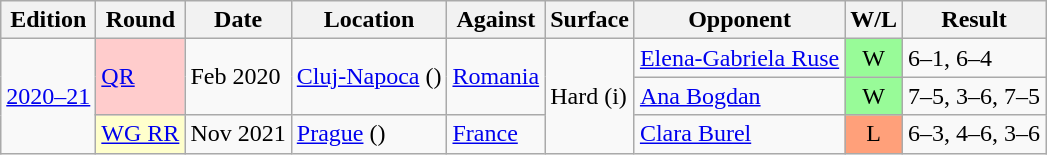<table class="wikitable">
<tr>
<th>Edition</th>
<th>Round</th>
<th>Date</th>
<th>Location</th>
<th>Against</th>
<th>Surface</th>
<th>Opponent</th>
<th>W/L</th>
<th>Result</th>
</tr>
<tr>
<td rowspan="3"><a href='#'>2020–21</a></td>
<td rowspan="2" bgcolor=ffcccc><a href='#'>QR</a></td>
<td rowspan="2">Feb 2020</td>
<td rowspan="2"><a href='#'>Cluj-Napoca</a> ()</td>
<td rowspan="2"> <a href='#'>Romania</a></td>
<td rowspan="3">Hard (i)</td>
<td><a href='#'>Elena-Gabriela Ruse</a></td>
<td align=center bgcolor="98FB98">W</td>
<td>6–1, 6–4</td>
</tr>
<tr>
<td><a href='#'>Ana Bogdan</a></td>
<td align=center bgcolor="98FB98">W</td>
<td>7–5, 3–6, 7–5</td>
</tr>
<tr>
<td bgcolor=ffffcc><a href='#'>WG RR</a></td>
<td>Nov 2021</td>
<td><a href='#'>Prague</a> ()</td>
<td> <a href='#'>France</a></td>
<td><a href='#'>Clara Burel</a></td>
<td align=center bgcolor="ffa07a">L</td>
<td>6–3, 4–6, 3–6</td>
</tr>
</table>
